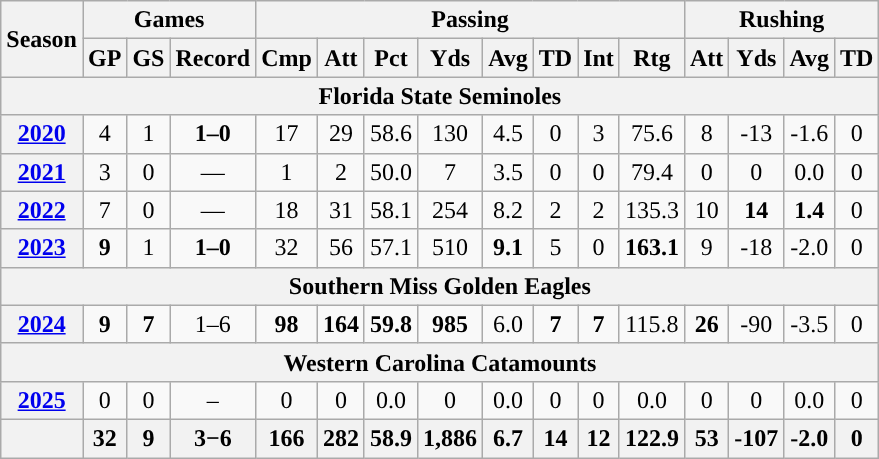<table class="wikitable" style="text-align:center;">
<tr>
<th rowspan="2">Season</th>
<th colspan="3">Games</th>
<th colspan="8">Passing</th>
<th colspan="5">Rushing</th>
</tr>
<tr>
<th>GP</th>
<th>GS</th>
<th>Record</th>
<th>Cmp</th>
<th>Att</th>
<th>Pct</th>
<th>Yds</th>
<th>Avg</th>
<th>TD</th>
<th>Int</th>
<th>Rtg</th>
<th>Att</th>
<th>Yds</th>
<th>Avg</th>
<th>TD</th>
</tr>
<tr>
<th colspan="16">Florida State Seminoles</th>
</tr>
<tr>
<th><a href='#'>2020</a></th>
<td>4</td>
<td>1</td>
<td><strong>1–0</strong></td>
<td>17</td>
<td>29</td>
<td>58.6</td>
<td>130</td>
<td>4.5</td>
<td>0</td>
<td>3</td>
<td>75.6</td>
<td>8</td>
<td>-13</td>
<td>-1.6</td>
<td>0</td>
</tr>
<tr>
<th><a href='#'>2021</a></th>
<td>3</td>
<td>0</td>
<td>—</td>
<td>1</td>
<td>2</td>
<td>50.0</td>
<td>7</td>
<td>3.5</td>
<td>0</td>
<td>0</td>
<td>79.4</td>
<td>0</td>
<td>0</td>
<td>0.0</td>
<td>0</td>
</tr>
<tr>
<th><a href='#'>2022</a></th>
<td>7</td>
<td>0</td>
<td>—</td>
<td>18</td>
<td>31</td>
<td>58.1</td>
<td>254</td>
<td>8.2</td>
<td>2</td>
<td>2</td>
<td>135.3</td>
<td>10</td>
<td><strong>14</strong></td>
<td><strong>1.4</strong></td>
<td>0</td>
</tr>
<tr>
<th><a href='#'>2023</a></th>
<td><strong>9</strong></td>
<td>1</td>
<td><strong>1–0</strong></td>
<td>32</td>
<td>56</td>
<td>57.1</td>
<td>510</td>
<td><strong>9.1</strong></td>
<td>5</td>
<td>0</td>
<td><strong>163.1</strong></td>
<td>9</td>
<td>-18</td>
<td>-2.0</td>
<td>0</td>
</tr>
<tr>
<th colspan="16">Southern Miss Golden Eagles</th>
</tr>
<tr>
<th><a href='#'>2024</a></th>
<td><strong>9</strong></td>
<td><strong>7</strong></td>
<td>1–6</td>
<td><strong>98</strong></td>
<td><strong>164</strong></td>
<td><strong>59.8</strong></td>
<td><strong>985</strong></td>
<td>6.0</td>
<td><strong>7</strong></td>
<td><strong>7</strong></td>
<td>115.8</td>
<td><strong>26</strong></td>
<td>-90</td>
<td>-3.5</td>
<td>0</td>
</tr>
<tr>
<th colspan="16">Western Carolina Catamounts</th>
</tr>
<tr>
<th><a href='#'>2025</a></th>
<td>0</td>
<td>0</td>
<td>–</td>
<td>0</td>
<td>0</td>
<td>0.0</td>
<td>0</td>
<td>0.0</td>
<td>0</td>
<td>0</td>
<td>0.0</td>
<td>0</td>
<td>0</td>
<td>0.0</td>
<td>0</td>
</tr>
<tr>
<th></th>
<th>32</th>
<th>9</th>
<th>3−6</th>
<th>166</th>
<th>282</th>
<th>58.9</th>
<th>1,886</th>
<th>6.7</th>
<th>14</th>
<th>12</th>
<th>122.9</th>
<th>53</th>
<th>-107</th>
<th>-2.0</th>
<th>0</th>
</tr>
</table>
